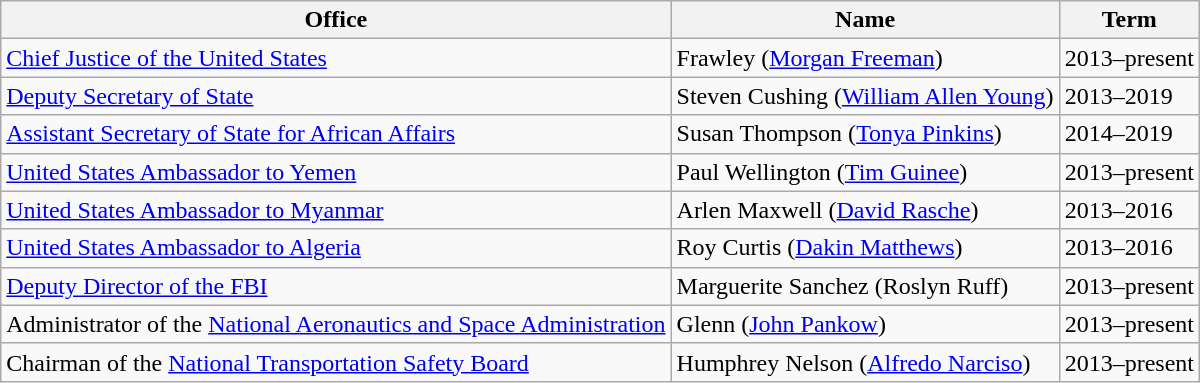<table class="wikitable">
<tr>
<th>Office</th>
<th>Name</th>
<th>Term</th>
</tr>
<tr>
<td><a href='#'>Chief Justice of the United States</a></td>
<td>Frawley (<a href='#'>Morgan Freeman</a>)</td>
<td>2013–present</td>
</tr>
<tr>
<td><a href='#'>Deputy Secretary of State</a></td>
<td>Steven Cushing (<a href='#'>William Allen Young</a>)</td>
<td>2013–2019</td>
</tr>
<tr>
<td><a href='#'>Assistant Secretary of State for African Affairs</a></td>
<td>Susan Thompson (<a href='#'>Tonya Pinkins</a>)</td>
<td>2014–2019</td>
</tr>
<tr>
<td><a href='#'>United States Ambassador to Yemen</a></td>
<td>Paul Wellington (<a href='#'>Tim Guinee</a>)</td>
<td>2013–present</td>
</tr>
<tr>
<td><a href='#'>United States Ambassador to Myanmar</a></td>
<td>Arlen Maxwell (<a href='#'>David Rasche</a>)</td>
<td>2013–2016</td>
</tr>
<tr>
<td><a href='#'>United States Ambassador to Algeria</a></td>
<td>Roy Curtis (<a href='#'>Dakin Matthews</a>)</td>
<td>2013–2016</td>
</tr>
<tr>
<td><a href='#'>Deputy Director of the FBI</a></td>
<td>Marguerite Sanchez (Roslyn Ruff)</td>
<td>2013–present</td>
</tr>
<tr>
<td>Administrator of the <a href='#'>National Aeronautics and Space Administration</a></td>
<td>Glenn (<a href='#'>John Pankow</a>)</td>
<td>2013–present</td>
</tr>
<tr>
<td>Chairman of the <a href='#'>National Transportation Safety Board</a></td>
<td>Humphrey Nelson (<a href='#'>Alfredo Narciso</a>)</td>
<td>2013–present</td>
</tr>
</table>
